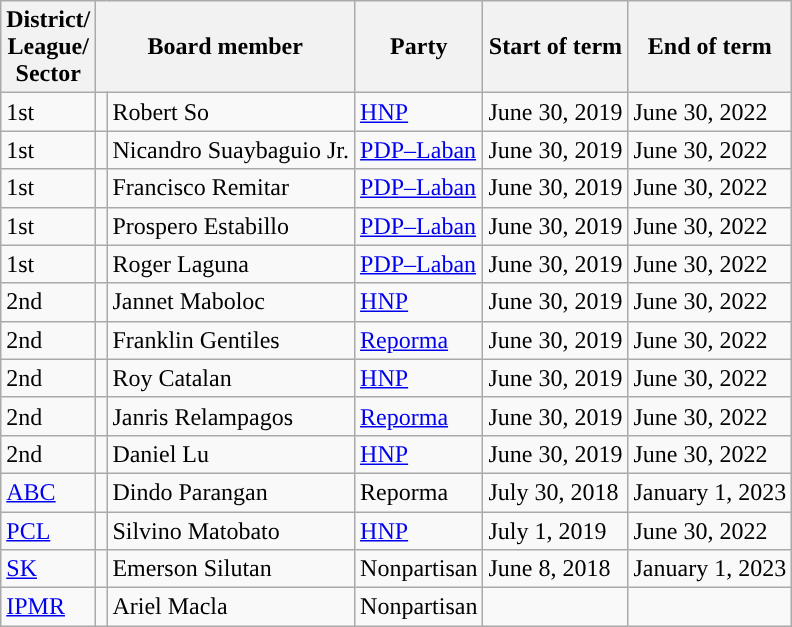<table class="wikitable">
<tr>
<th>District/<br>League/<br>Sector</th>
<th colspan="2">Board member</th>
<th>Party</th>
<th>Start of term</th>
<th>End of term</th>
</tr>
<tr>
<td>1st</td>
<td></td>
<td>Robert So</td>
<td><a href='#'>HNP</a></td>
<td>June 30, 2019</td>
<td>June 30, 2022</td>
</tr>
<tr>
<td>1st</td>
<td></td>
<td>Nicandro Suaybaguio Jr.</td>
<td><a href='#'>PDP–Laban</a></td>
<td>June 30, 2019</td>
<td>June 30, 2022</td>
</tr>
<tr>
<td>1st</td>
<td></td>
<td>Francisco Remitar</td>
<td><a href='#'>PDP–Laban</a></td>
<td>June 30, 2019</td>
<td>June 30, 2022</td>
</tr>
<tr>
<td>1st</td>
<td></td>
<td>Prospero Estabillo</td>
<td><a href='#'>PDP–Laban</a></td>
<td>June 30, 2019</td>
<td>June 30, 2022</td>
</tr>
<tr>
<td>1st</td>
<td></td>
<td>Roger Laguna</td>
<td><a href='#'>PDP–Laban</a></td>
<td>June 30, 2019</td>
<td>June 30, 2022</td>
</tr>
<tr>
<td>2nd</td>
<td></td>
<td>Jannet Maboloc</td>
<td><a href='#'>HNP</a></td>
<td>June 30, 2019</td>
<td>June 30, 2022</td>
</tr>
<tr>
<td>2nd</td>
<td></td>
<td>Franklin Gentiles</td>
<td><a href='#'>Reporma</a></td>
<td>June 30, 2019</td>
<td>June 30, 2022</td>
</tr>
<tr>
<td>2nd</td>
<td></td>
<td>Roy Catalan</td>
<td><a href='#'>HNP</a></td>
<td>June 30, 2019</td>
<td>June 30, 2022</td>
</tr>
<tr>
<td>2nd</td>
<td></td>
<td>Janris Relampagos</td>
<td><a href='#'>Reporma</a></td>
<td>June 30, 2019</td>
<td>June 30, 2022</td>
</tr>
<tr>
<td>2nd</td>
<td></td>
<td>Daniel Lu</td>
<td><a href='#'>HNP</a></td>
<td>June 30, 2019</td>
<td>June 30, 2022</td>
</tr>
<tr>
<td><a href='#'>ABC</a></td>
<td></td>
<td>Dindo Parangan</td>
<td>Reporma</td>
<td>July 30, 2018</td>
<td>January 1, 2023</td>
</tr>
<tr>
<td><a href='#'>PCL</a></td>
<td></td>
<td>Silvino Matobato</td>
<td><a href='#'>HNP</a></td>
<td>July 1, 2019</td>
<td>June 30, 2022</td>
</tr>
<tr>
<td><a href='#'>SK</a></td>
<td></td>
<td>Emerson Silutan</td>
<td>Nonpartisan</td>
<td>June 8, 2018</td>
<td>January 1, 2023</td>
</tr>
<tr>
<td><a href='#'>IPMR</a></td>
<td></td>
<td>Ariel Macla</td>
<td>Nonpartisan</td>
<td></td>
<td></td>
</tr>
</table>
